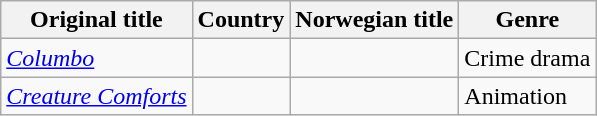<table class="wikitable">
<tr>
<th>Original title</th>
<th>Country</th>
<th>Norwegian title</th>
<th>Genre</th>
</tr>
<tr>
<td><em><a href='#'>Columbo</a></em> </td>
<td></td>
<td></td>
<td>Crime drama</td>
</tr>
<tr>
<td><em><a href='#'>Creature Comforts</a></em></td>
<td></td>
<td></td>
<td>Animation</td>
</tr>
</table>
